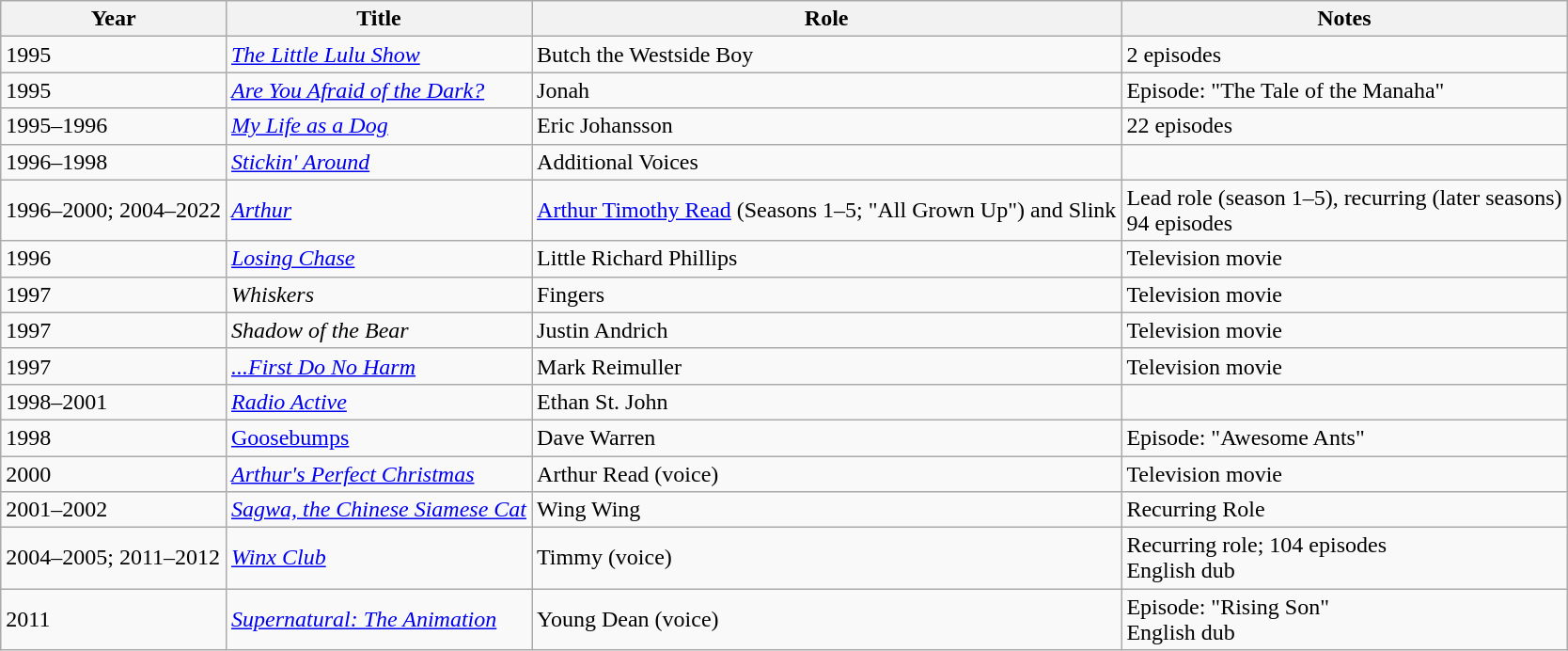<table class="wikitable sortable">
<tr>
<th>Year</th>
<th>Title</th>
<th>Role</th>
<th>Notes</th>
</tr>
<tr>
<td>1995</td>
<td data-sort-value="Little Lulu Show, The"><em><a href='#'>The Little Lulu Show</a></em></td>
<td>Butch the Westside Boy</td>
<td>2 episodes</td>
</tr>
<tr>
<td>1995</td>
<td><em><a href='#'>Are You Afraid of the Dark?</a></em></td>
<td>Jonah</td>
<td>Episode: "The Tale of the Manaha"</td>
</tr>
<tr>
<td>1995–1996</td>
<td><em><a href='#'>My Life as a Dog</a></em></td>
<td>Eric Johansson</td>
<td>22 episodes</td>
</tr>
<tr>
<td>1996–1998</td>
<td><em><a href='#'>Stickin' Around</a></em></td>
<td>Additional Voices</td>
<td></td>
</tr>
<tr>
<td>1996–2000; 2004–2022</td>
<td><em><a href='#'>Arthur</a></em></td>
<td><a href='#'>Arthur Timothy Read</a> (Seasons 1–5; "All Grown Up") and Slink</td>
<td>Lead role (season 1–5), recurring (later seasons)<br>94 episodes</td>
</tr>
<tr>
<td>1996</td>
<td><em><a href='#'>Losing Chase</a></em></td>
<td>Little Richard Phillips</td>
<td>Television movie</td>
</tr>
<tr>
<td>1997</td>
<td><em>Whiskers</em></td>
<td>Fingers</td>
<td>Television movie</td>
</tr>
<tr>
<td>1997</td>
<td><em>Shadow of the Bear</em></td>
<td>Justin Andrich</td>
<td>Television movie</td>
</tr>
<tr>
<td>1997</td>
<td data-sort-value="First Do No Harm, ..."><em><a href='#'>...First Do No Harm</a></em></td>
<td>Mark Reimuller</td>
<td>Television movie</td>
</tr>
<tr>
<td>1998–2001</td>
<td><em><a href='#'>Radio Active</a></em></td>
<td>Ethan St. John</td>
<td></td>
</tr>
<tr>
<td>1998</td>
<td><a href='#'>Goosebumps</a></td>
<td>Dave Warren</td>
<td>Episode: "Awesome Ants"</td>
</tr>
<tr>
<td>2000</td>
<td><em><a href='#'>Arthur's Perfect Christmas</a></em></td>
<td>Arthur Read (voice)</td>
<td>Television movie</td>
</tr>
<tr>
<td>2001–2002</td>
<td><em><a href='#'>Sagwa, the Chinese Siamese Cat</a></em></td>
<td>Wing Wing</td>
<td>Recurring Role</td>
</tr>
<tr>
<td>2004–2005; 2011–2012</td>
<td><em><a href='#'>Winx Club</a></em></td>
<td>Timmy (voice)</td>
<td>Recurring role; 104 episodes<br>English dub</td>
</tr>
<tr>
<td>2011</td>
<td><em><a href='#'>Supernatural: The Animation</a></em></td>
<td>Young Dean (voice)</td>
<td>Episode: "Rising Son"<br>English dub</td>
</tr>
</table>
